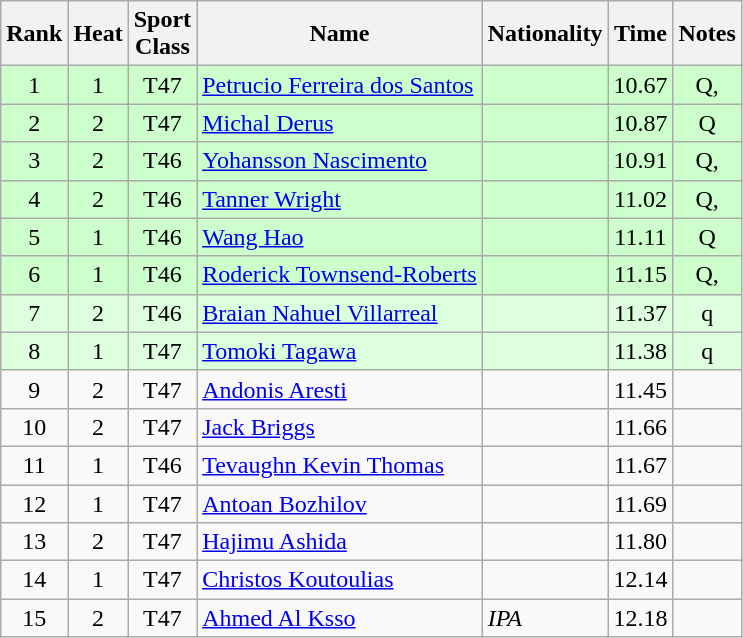<table class="wikitable sortable" style="text-align:center">
<tr>
<th>Rank</th>
<th>Heat</th>
<th>Sport<br>Class</th>
<th>Name</th>
<th>Nationality</th>
<th>Time</th>
<th>Notes</th>
</tr>
<tr bgcolor=ccffcc>
<td>1</td>
<td>1</td>
<td>T47</td>
<td align=left><a href='#'>Petrucio Ferreira dos Santos</a></td>
<td align=left></td>
<td>10.67</td>
<td>Q, </td>
</tr>
<tr bgcolor=ccffcc>
<td>2</td>
<td>2</td>
<td>T47</td>
<td align=left><a href='#'>Michal Derus</a></td>
<td align=left></td>
<td>10.87</td>
<td>Q</td>
</tr>
<tr bgcolor=ccffcc>
<td>3</td>
<td>2</td>
<td>T46</td>
<td align=left><a href='#'>Yohansson Nascimento</a></td>
<td align=left></td>
<td>10.91</td>
<td>Q, </td>
</tr>
<tr bgcolor=ccffcc>
<td>4</td>
<td>2</td>
<td>T46</td>
<td align=left><a href='#'>Tanner Wright</a></td>
<td align=left></td>
<td>11.02</td>
<td>Q, </td>
</tr>
<tr bgcolor=ccffcc>
<td>5</td>
<td>1</td>
<td>T46</td>
<td align=left><a href='#'>Wang Hao</a></td>
<td align=left></td>
<td>11.11</td>
<td>Q</td>
</tr>
<tr bgcolor=ccffcc>
<td>6</td>
<td>1</td>
<td>T46</td>
<td align=left><a href='#'>Roderick Townsend-Roberts</a></td>
<td align=left></td>
<td>11.15</td>
<td>Q, </td>
</tr>
<tr bgcolor=ddffdd>
<td>7</td>
<td>2</td>
<td>T46</td>
<td align=left><a href='#'>Braian Nahuel Villarreal</a></td>
<td align=left></td>
<td>11.37</td>
<td>q</td>
</tr>
<tr bgcolor=ddffdd>
<td>8</td>
<td>1</td>
<td>T47</td>
<td align=left><a href='#'>Tomoki Tagawa</a></td>
<td align=left></td>
<td>11.38</td>
<td>q</td>
</tr>
<tr>
<td>9</td>
<td>2</td>
<td>T47</td>
<td align=left><a href='#'>Andonis Aresti</a></td>
<td align=left></td>
<td>11.45</td>
<td></td>
</tr>
<tr>
<td>10</td>
<td>2</td>
<td>T47</td>
<td align=left><a href='#'>Jack Briggs</a></td>
<td align=left></td>
<td>11.66</td>
<td></td>
</tr>
<tr>
<td>11</td>
<td>1</td>
<td>T46</td>
<td align=left><a href='#'>Tevaughn Kevin Thomas</a></td>
<td align=left></td>
<td>11.67</td>
<td></td>
</tr>
<tr>
<td>12</td>
<td>1</td>
<td>T47</td>
<td align=left><a href='#'>Antoan Bozhilov</a></td>
<td align=left></td>
<td>11.69</td>
<td></td>
</tr>
<tr>
<td>13</td>
<td>2</td>
<td>T47</td>
<td align=left><a href='#'>Hajimu Ashida</a></td>
<td align=left></td>
<td>11.80</td>
<td></td>
</tr>
<tr>
<td>14</td>
<td>1</td>
<td>T47</td>
<td align=left><a href='#'>Christos Koutoulias</a></td>
<td align=left></td>
<td>12.14</td>
<td></td>
</tr>
<tr>
<td>15</td>
<td>2</td>
<td>T47</td>
<td align=left><a href='#'>Ahmed Al Ksso</a></td>
<td align=left><em>IPA</em></td>
<td>12.18</td>
<td></td>
</tr>
</table>
